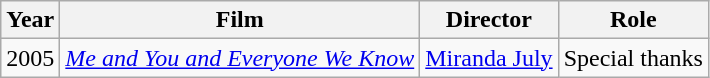<table class="wikitable">
<tr>
<th>Year</th>
<th>Film</th>
<th>Director</th>
<th>Role</th>
</tr>
<tr>
<td>2005</td>
<td><em><a href='#'>Me and You and Everyone We Know</a></em></td>
<td><a href='#'>Miranda July</a></td>
<td>Special thanks</td>
</tr>
</table>
